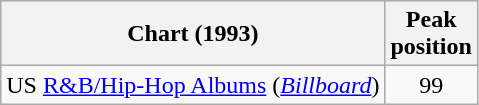<table class="wikitable" border="1">
<tr>
<th>Chart (1993)</th>
<th>Peak<br>position</th>
</tr>
<tr>
<td>US <a href='#'>R&B/Hip-Hop Albums</a> (<em><a href='#'>Billboard</a></em>)</td>
<td align="center">99</td>
</tr>
</table>
